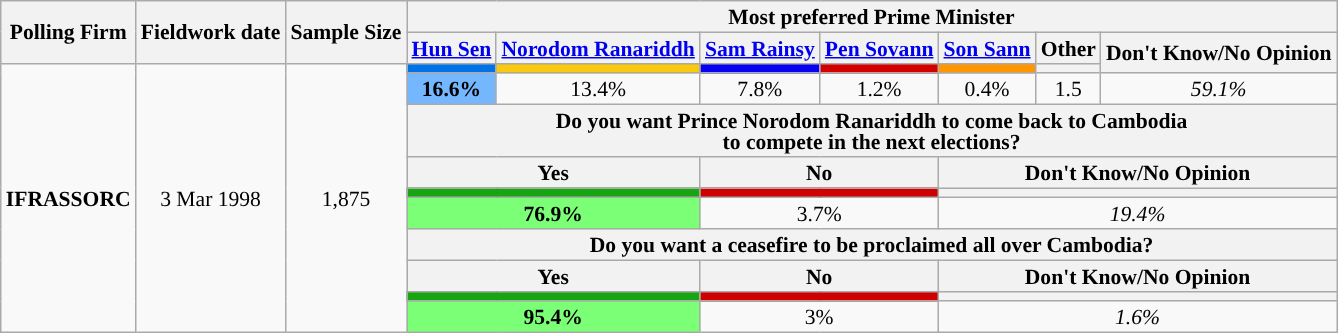<table class="wikitable" style="text-align:center;font-size:90%;line-height:14px;">
<tr>
<th rowspan="2">Polling Firm</th>
<th rowspan="2">Fieldwork date</th>
<th rowspan="2">Sample Size</th>
<th colspan="7">Most preferred Prime Minister</th>
</tr>
<tr>
<th scope="col"><a href='#'>Hun Sen</a></th>
<th scope="col"><a href='#'>Norodom Ranariddh</a></th>
<th scope="col"><a href='#'>Sam Rainsy</a></th>
<th><a href='#'>Pen Sovann</a></th>
<th scope="col"><a href='#'>Son Sann</a></th>
<th>Other</th>
<th rowspan="2">Don't Know/No Opinion</th>
</tr>
<tr>
<td rowspan="10"><strong>IFRASSORC</strong></td>
<td rowspan="10">3 Mar 1998</td>
<td rowspan="10">1,875</td>
<th scope="col" class="unsortable" style="background:#0072E8;"></th>
<th scope="col" class="unsortable" style="background:#F8C90C;"></th>
<th scope="col" class="unsortable" style="background:#0601F1;"></th>
<th scope="col" class="unsortable" style="background:#D40000;"></th>
<th scope="col" class="unsortable" style="background:#FF9600;"></th>
<th scope="col" class="unsortable" style="background:"></th>
</tr>
<tr>
<td style="background:#74B7FF"><strong>16.6%</strong></td>
<td>13.4%</td>
<td>7.8%</td>
<td>1.2%</td>
<td>0.4%</td>
<td>1.5</td>
<td><em>59.1%</em></td>
</tr>
<tr>
<th colspan="7">Do you want Prince Norodom Ranariddh to come back to Cambodia<br>to compete in the next elections?</th>
</tr>
<tr>
<th colspan="2">Yes</th>
<th colspan="2">No</th>
<th colspan="3">Don't Know/No Opinion</th>
</tr>
<tr>
<th colspan="2" scope="col" class="unsortable" style="background:#17A611;"></th>
<th colspan="2" scope="col" class="unsortable" style="background:#CF0000;"></th>
<th colspan="3"></th>
</tr>
<tr>
<td colspan="2" style="background:#7BFF76"><strong>76.9%</strong></td>
<td colspan="2">3.7%</td>
<td colspan="3"><em>19.4%</em></td>
</tr>
<tr>
<th colspan="7">Do you want a ceasefire to be proclaimed all over Cambodia?</th>
</tr>
<tr>
<th colspan="2">Yes</th>
<th colspan="2">No</th>
<th colspan="3">Don't Know/No Opinion</th>
</tr>
<tr>
<th colspan="2" scope="col" class="unsortable" style="background:#17A611;"></th>
<th colspan="2" scope="col" class="unsortable" style="background:#CF0000;"></th>
<th colspan="3"></th>
</tr>
<tr>
<td colspan="2" style="background:#7BFF76"><strong>95.4%</strong></td>
<td colspan="2">3%</td>
<td colspan="3"><em>1.6%</em></td>
</tr>
</table>
